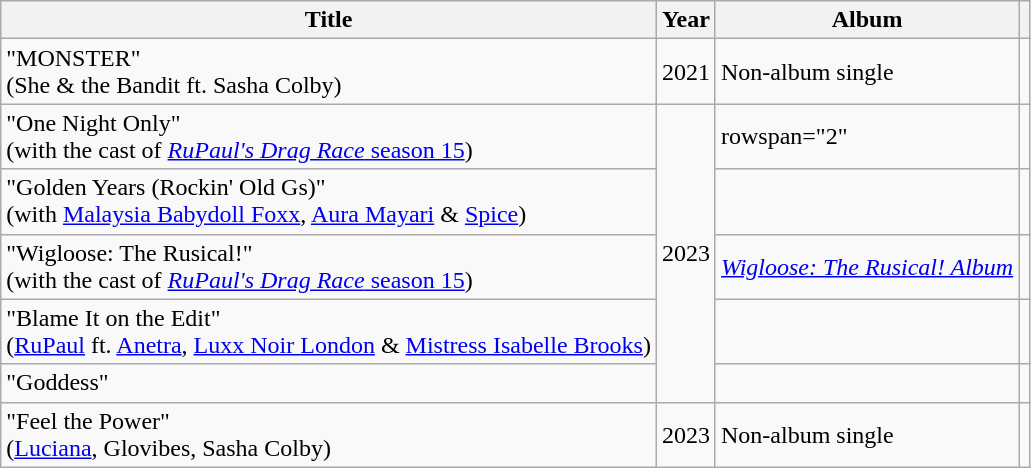<table class="wikitable plainrowheaders sortable">
<tr>
<th>Title</th>
<th>Year</th>
<th>Album</th>
<th style="text-align: center;" class="unsortable"></th>
</tr>
<tr>
<td>"MONSTER"<br>(She & the Bandit ft. Sasha Colby)</td>
<td>2021</td>
<td>Non-album single</td>
<td></td>
</tr>
<tr>
<td>"One Night Only"<br>(with the cast of <a href='#'><em>RuPaul's Drag Race</em> season 15</a>)</td>
<td rowspan="5">2023</td>
<td>rowspan="2" </td>
<td style="text-align: center;"><br></td>
</tr>
<tr>
<td scope="row">"Golden Years (Rockin' Old Gs)"<br>(with <a href='#'>Malaysia Babydoll Foxx</a>, <a href='#'>Aura Mayari</a> & <a href='#'>Spice</a>)</td>
<td style="text-align: center;"></td>
</tr>
<tr>
<td scope="row">"Wigloose: The Rusical!"<br>(with the cast of <a href='#'><em>RuPaul's Drag Race</em> season 15</a>)</td>
<td><a href='#'><em>Wigloose: The Rusical! Album</em></a></td>
<td style="text-align: center;"></td>
</tr>
<tr>
<td>"Blame It on the Edit"<br>(<a href='#'>RuPaul</a> ft. <a href='#'>Anetra</a>, <a href='#'>Luxx Noir London</a> & <a href='#'>Mistress Isabelle Brooks</a>)</td>
<td></td>
<td style="text-align: center;"></td>
</tr>
<tr>
<td>"Goddess"<br></td>
<td></td>
<td style="text-align: center;"><br></td>
</tr>
<tr>
<td>"Feel the Power"<br>(<a href='#'>Luciana</a>, Glovibes, Sasha Colby)</td>
<td>2023</td>
<td>Non-album single</td>
<td></td>
</tr>
</table>
